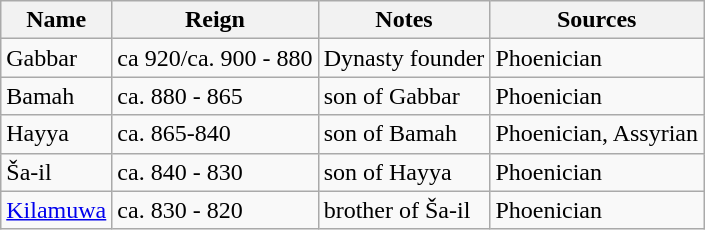<table class="wikitable">
<tr>
<th>Name</th>
<th>Reign</th>
<th>Notes</th>
<th>Sources</th>
</tr>
<tr>
<td>Gabbar</td>
<td>ca 920/ca. 900 - 880</td>
<td>Dynasty founder</td>
<td>Phoenician</td>
</tr>
<tr>
<td>Bamah</td>
<td>ca. 880 - 865</td>
<td>son of Gabbar</td>
<td>Phoenician</td>
</tr>
<tr>
<td>Hayya</td>
<td>ca. 865-840</td>
<td>son of Bamah</td>
<td>Phoenician, Assyrian</td>
</tr>
<tr>
<td>Ša-il</td>
<td>ca. 840 - 830</td>
<td>son of Hayya</td>
<td>Phoenician</td>
</tr>
<tr>
<td><a href='#'>Kilamuwa</a></td>
<td>ca. 830 - 820</td>
<td>brother of Ša-il</td>
<td>Phoenician</td>
</tr>
</table>
